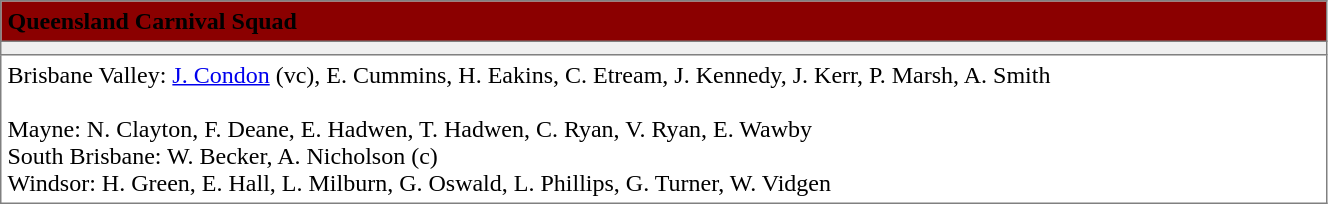<table border="1" cellpadding="4" cellspacing="0"  style="text-align:left; font-size:100%; border-collapse:collapse; width:70%;">
<tr style="background:darkred;">
<th colspan=2><span>Queensland Carnival Squad</span></th>
</tr>
<tr style="background:#efefef;">
<td></td>
</tr>
<tr>
<td>Brisbane Valley: <a href='#'>J. Condon</a> (vc), E. Cummins, H. Eakins, C. Etream, J. Kennedy, J. Kerr, P. Marsh, A. Smith <br><br>Mayne: N. Clayton, F. Deane, E. Hadwen, T. Hadwen, C. Ryan, V. Ryan, E. Wawby<br>
South Brisbane: W. Becker, A. Nicholson (c)<br>
Windsor: H. Green, E. Hall, L. Milburn, G. Oswald, L. Phillips, G. Turner, W. Vidgen<br></td>
</tr>
</table>
